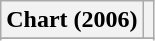<table class="wikitable sortable plainrowheaders" style="text-align:center;">
<tr>
<th scope="col">Chart (2006)</th>
<th scope="col"></th>
</tr>
<tr>
</tr>
<tr>
</tr>
</table>
